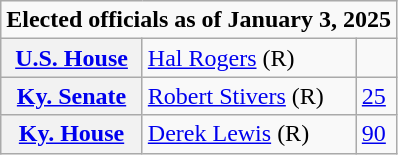<table class=wikitable>
<tr>
<td colspan="3"><strong>Elected officials as of January 3, 2025</strong></td>
</tr>
<tr>
<th scope=row><a href='#'>U.S. House</a></th>
<td><a href='#'>Hal Rogers</a> (R)</td>
<td></td>
</tr>
<tr>
<th scope=row><a href='#'>Ky. Senate</a></th>
<td><a href='#'>Robert Stivers</a> (R)</td>
<td><a href='#'>25</a></td>
</tr>
<tr>
<th scope=row><a href='#'>Ky. House</a></th>
<td><a href='#'>Derek Lewis</a> (R)</td>
<td><a href='#'>90</a></td>
</tr>
</table>
